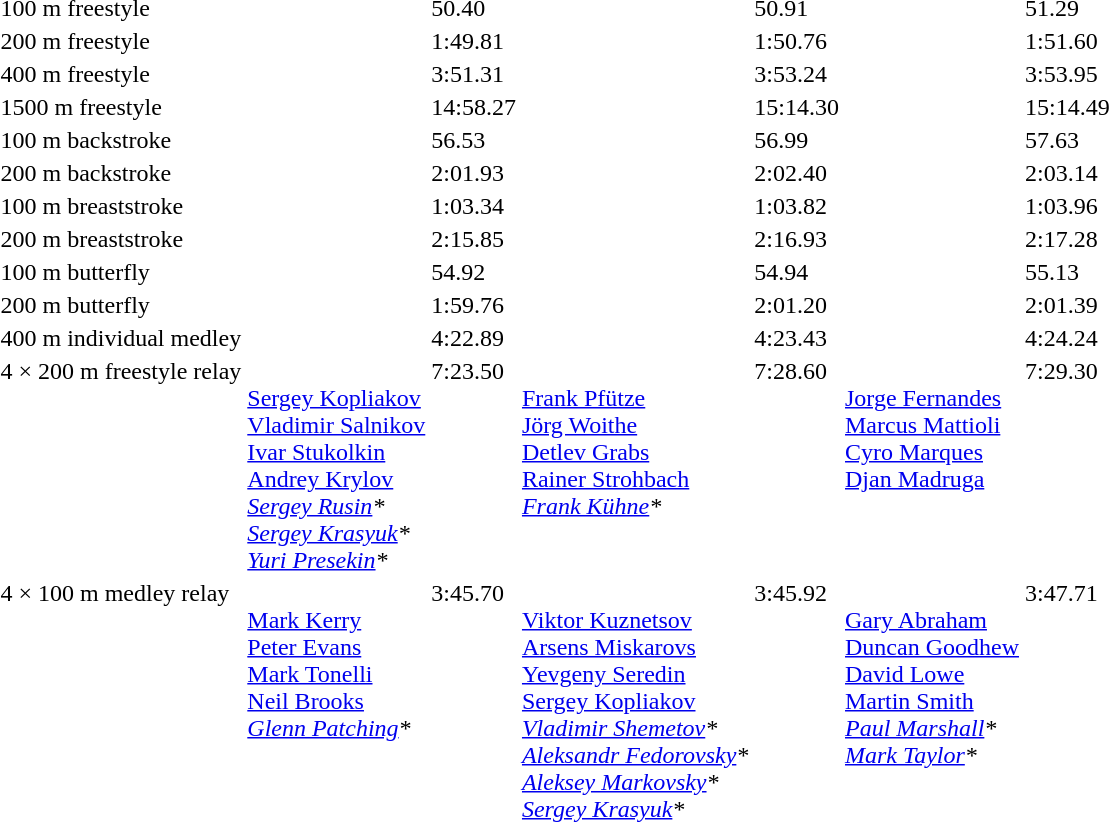<table>
<tr>
<td>100 m freestyle<br></td>
<td></td>
<td>50.40</td>
<td></td>
<td>50.91</td>
<td></td>
<td>51.29</td>
</tr>
<tr>
<td>200 m freestyle<br></td>
<td></td>
<td>1:49.81<br></td>
<td></td>
<td>1:50.76</td>
<td></td>
<td>1:51.60</td>
</tr>
<tr>
<td>400 m freestyle<br></td>
<td></td>
<td>3:51.31<br></td>
<td></td>
<td>3:53.24</td>
<td></td>
<td>3:53.95</td>
</tr>
<tr>
<td>1500 m freestyle<br></td>
<td></td>
<td>14:58.27<br></td>
<td></td>
<td>15:14.30</td>
<td></td>
<td>15:14.49</td>
</tr>
<tr>
<td>100 m backstroke<br></td>
<td></td>
<td>56.53</td>
<td></td>
<td>56.99</td>
<td></td>
<td>57.63</td>
</tr>
<tr>
<td>200 m backstroke<br></td>
<td></td>
<td>2:01.93</td>
<td></td>
<td>2:02.40</td>
<td></td>
<td>2:03.14</td>
</tr>
<tr>
<td>100 m breaststroke<br></td>
<td></td>
<td>1:03.34</td>
<td></td>
<td>1:03.82</td>
<td></td>
<td>1:03.96</td>
</tr>
<tr>
<td>200 m breaststroke<br></td>
<td></td>
<td>2:15.85</td>
<td></td>
<td>2:16.93</td>
<td></td>
<td>2:17.28</td>
</tr>
<tr>
<td>100 m butterfly<br></td>
<td></td>
<td>54.92</td>
<td></td>
<td>54.94</td>
<td></td>
<td>55.13</td>
</tr>
<tr>
<td>200 m butterfly<br></td>
<td></td>
<td>1:59.76</td>
<td></td>
<td>2:01.20</td>
<td></td>
<td>2:01.39</td>
</tr>
<tr>
<td>400 m individual medley<br></td>
<td></td>
<td>4:22.89<br></td>
<td></td>
<td>4:23.43</td>
<td></td>
<td>4:24.24</td>
</tr>
<tr valign="top">
<td>4 × 200 m freestyle relay<br></td>
<td><br> <a href='#'>Sergey Kopliakov</a><br> <a href='#'>Vladimir Salnikov</a><br> <a href='#'>Ivar Stukolkin</a><br> <a href='#'>Andrey Krylov</a><br> <em><a href='#'>Sergey Rusin</a>*</em><br> <em><a href='#'>Sergey Krasyuk</a>*</em><br> <em><a href='#'>Yuri Presekin</a>*</em></td>
<td>7:23.50</td>
<td><br> <a href='#'>Frank Pfütze</a><br> <a href='#'>Jörg Woithe</a><br> <a href='#'>Detlev Grabs</a><br> <a href='#'>Rainer Strohbach</a><br> <em><a href='#'>Frank Kühne</a>*</em></td>
<td>7:28.60</td>
<td><br> <a href='#'>Jorge Fernandes</a><br> <a href='#'>Marcus Mattioli</a><br> <a href='#'>Cyro Marques</a><br> <a href='#'>Djan Madruga</a></td>
<td>7:29.30</td>
</tr>
<tr valign="top">
<td>4 × 100 m medley relay<br></td>
<td><br> <a href='#'>Mark Kerry</a><br> <a href='#'>Peter Evans</a><br> <a href='#'>Mark Tonelli</a><br> <a href='#'>Neil Brooks</a><br> <em><a href='#'>Glenn Patching</a>*</em></td>
<td>3:45.70</td>
<td><br> <a href='#'>Viktor Kuznetsov</a><br> <a href='#'>Arsens Miskarovs</a><br> <a href='#'>Yevgeny Seredin</a><br> <a href='#'>Sergey Kopliakov</a><br> <em><a href='#'>Vladimir Shemetov</a>*</em><br> <em><a href='#'>Aleksandr Fedorovsky</a>*</em><br> <em><a href='#'>Aleksey Markovsky</a>*</em><br> <em><a href='#'>Sergey Krasyuk</a>*</em></td>
<td>3:45.92</td>
<td><br> <a href='#'>Gary Abraham</a><br> <a href='#'>Duncan Goodhew</a><br> <a href='#'>David Lowe</a><br> <a href='#'>Martin Smith</a><br> <em><a href='#'>Paul Marshall</a>*</em><br> <em><a href='#'>Mark Taylor</a>*</em></td>
<td>3:47.71</td>
</tr>
</table>
